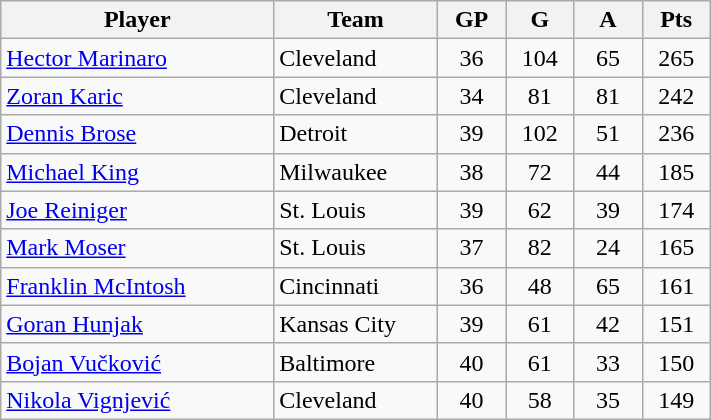<table class="wikitable">
<tr>
<th width="30%">Player</th>
<th width="18%">Team</th>
<th width="7.5%">GP</th>
<th width="7.5%">G</th>
<th width="7.5%">A</th>
<th width="7.5%">Pts</th>
</tr>
<tr align=center>
<td align=left><a href='#'>Hector Marinaro</a></td>
<td align=left>Cleveland</td>
<td>36</td>
<td>104</td>
<td>65</td>
<td>265</td>
</tr>
<tr align=center>
<td align=left><a href='#'>Zoran Karic</a></td>
<td align=left>Cleveland</td>
<td>34</td>
<td>81</td>
<td>81</td>
<td>242</td>
</tr>
<tr align=center>
<td align=left><a href='#'>Dennis Brose</a></td>
<td align=left>Detroit</td>
<td>39</td>
<td>102</td>
<td>51</td>
<td>236</td>
</tr>
<tr align=center>
<td align=left><a href='#'>Michael King</a></td>
<td align=left>Milwaukee</td>
<td>38</td>
<td>72</td>
<td>44</td>
<td>185</td>
</tr>
<tr align=center>
<td align=left><a href='#'>Joe Reiniger</a></td>
<td align=left>St. Louis</td>
<td>39</td>
<td>62</td>
<td>39</td>
<td>174</td>
</tr>
<tr align=center>
<td align=left><a href='#'>Mark Moser</a></td>
<td align=left>St. Louis</td>
<td>37</td>
<td>82</td>
<td>24</td>
<td>165</td>
</tr>
<tr align=center>
<td align=left><a href='#'>Franklin McIntosh</a></td>
<td align=left>Cincinnati</td>
<td>36</td>
<td>48</td>
<td>65</td>
<td>161</td>
</tr>
<tr align=center>
<td align=left><a href='#'>Goran Hunjak</a></td>
<td align=left>Kansas City</td>
<td>39</td>
<td>61</td>
<td>42</td>
<td>151</td>
</tr>
<tr align=center>
<td align=left><a href='#'>Bojan Vučković</a></td>
<td align=left>Baltimore</td>
<td>40</td>
<td>61</td>
<td>33</td>
<td>150</td>
</tr>
<tr align=center>
<td align=left><a href='#'>Nikola Vignjević</a></td>
<td align=left>Cleveland</td>
<td>40</td>
<td>58</td>
<td>35</td>
<td>149</td>
</tr>
</table>
